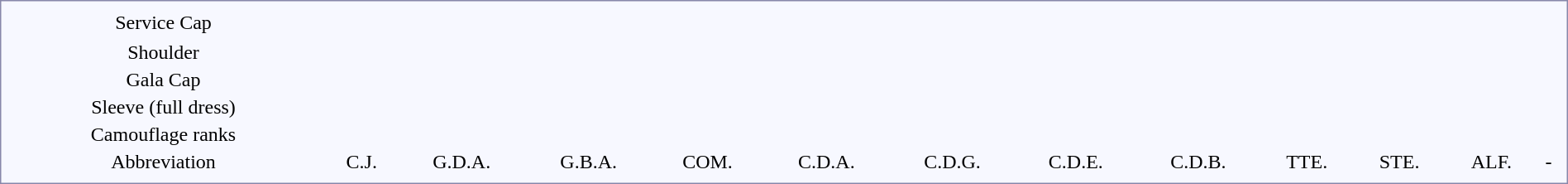<table style="border:1px solid #8888aa; background-color:#f7f8ff; padding:5px; font-size:100%; margin: 0px 12px 12px 0px;width:100%">
<tr align=center>
<td>Service Cap</td>
<td colspan=2></td>
<td colspan=8></td>
<td colspan=4></td>
<td colspan=10></td>
</tr>
<tr align=center>
</tr>
<tr align=center>
<td>Shoulder</td>
<td colspan=2 rowspan=5></td>
<td colspan=2></td>
<td colspan=2></td>
<td colspan=2></td>
<td colspan=2></td>
<td colspan=2></td>
<td colspan=2></td>
<td colspan=2></td>
<td colspan=2></td>
<td colspan=2></td>
<td colspan=2></td>
<td colspan=2></td>
<td colspan=12></td>
</tr>
<tr align=center>
<td>Gala Cap</td>
<td colspan=8></td>
<td colspan=4></td>
<td colspan=10></td>
</tr>
<tr align=center>
<td>Sleeve (full dress)</td>
<td colspan=2></td>
<td colspan=2></td>
<td colspan=2></td>
<td colspan=2></td>
<td colspan=2></td>
<td colspan=2></td>
<td colspan=2></td>
<td colspan=2></td>
<td colspan=2></td>
<td colspan=2></td>
<td colspan=2></td>
</tr>
<tr align=center>
<td>Camouflage ranks</td>
<td colspan=2></td>
<td colspan=2></td>
<td colspan=2></td>
<td colspan=2></td>
<td colspan=2></td>
<td colspan=2></td>
<td colspan=2></td>
<td colspan=2></td>
<td colspan=2></td>
<td colspan=2></td>
<td colspan=2></td>
</tr>
<tr align="center">
<td>Abbreviation</td>
<td colspan=2>C.J.</td>
<td colspan=2>G.D.A.</td>
<td colspan=2>G.B.A.</td>
<td colspan=2>COM.</td>
<td colspan=2>C.D.A.</td>
<td colspan=2>C.D.G.</td>
<td colspan=2>C.D.E.</td>
<td colspan=2>C.D.B.</td>
<td colspan=2>TTE.</td>
<td colspan=2>STE.</td>
<td colspan=2>ALF.</td>
<td colspan=12>-</td>
</tr>
</table>
